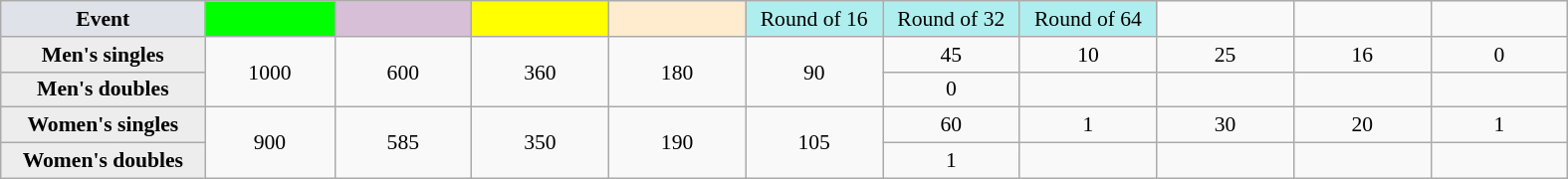<table class=wikitable style=font-size:90%;text-align:center>
<tr>
<td style="width:130px; background:#dfe2e9;"><strong>Event</strong></td>
<td style="width:80px; background:lime;"></td>
<td style="width:85px; background:thistle;"></td>
<td style="width:85px; background:#ff0;"></td>
<td style="width:85px; background:#ffebcd;"></td>
<td style="width:85px; background:#afeeee;">Round of 16</td>
<td style="width:85px; background:#afeeee;">Round of 32</td>
<td style="width:85px; background:#afeeee;">Round of 64</td>
<td width=85></td>
<td width=85></td>
<td width=85></td>
</tr>
<tr>
<th style="background:#ededed;">Men's singles</th>
<td rowspan=2>1000</td>
<td rowspan=2>600</td>
<td rowspan=2>360</td>
<td rowspan=2>180</td>
<td rowspan=2>90</td>
<td>45</td>
<td>10</td>
<td>25</td>
<td>16</td>
<td>0</td>
</tr>
<tr>
<th style="background:#ededed;">Men's doubles</th>
<td>0</td>
<td></td>
<td></td>
<td></td>
<td></td>
</tr>
<tr>
<th style="background:#ededed;">Women's singles</th>
<td rowspan=2>900</td>
<td rowspan=2>585</td>
<td rowspan=2>350</td>
<td rowspan=2>190</td>
<td rowspan=2>105</td>
<td>60</td>
<td>1</td>
<td>30</td>
<td>20</td>
<td>1</td>
</tr>
<tr>
<th style="background:#ededed;">Women's doubles</th>
<td>1</td>
<td></td>
<td></td>
<td></td>
<td></td>
</tr>
</table>
